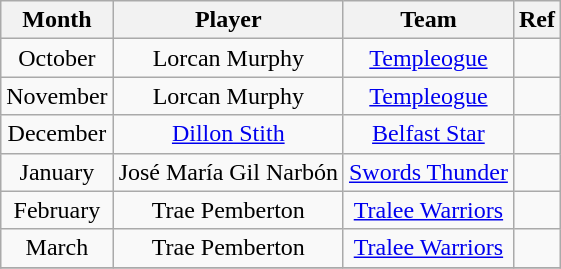<table class="wikitable" style="text-align:center">
<tr>
<th>Month</th>
<th>Player</th>
<th>Team</th>
<th>Ref</th>
</tr>
<tr>
<td>October</td>
<td>Lorcan Murphy</td>
<td><a href='#'>Templeogue</a></td>
<td></td>
</tr>
<tr>
<td>November</td>
<td>Lorcan Murphy</td>
<td><a href='#'>Templeogue</a></td>
<td></td>
</tr>
<tr>
<td>December</td>
<td><a href='#'>Dillon Stith</a></td>
<td><a href='#'>Belfast Star</a></td>
<td></td>
</tr>
<tr>
<td>January</td>
<td>José María Gil Narbón</td>
<td><a href='#'>Swords Thunder</a></td>
<td></td>
</tr>
<tr>
<td>February</td>
<td>Trae Pemberton</td>
<td><a href='#'>Tralee Warriors</a></td>
<td></td>
</tr>
<tr>
<td>March</td>
<td>Trae Pemberton</td>
<td><a href='#'>Tralee Warriors</a></td>
<td></td>
</tr>
<tr>
</tr>
</table>
